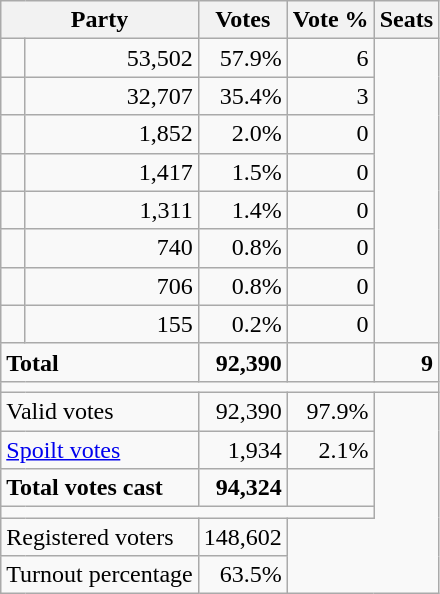<table class=wikitable style="text-align:right">
<tr>
<th colspan=2>Party</th>
<th>Votes</th>
<th>Vote %</th>
<th>Seats</th>
</tr>
<tr>
<td></td>
<td>53,502</td>
<td>57.9%</td>
<td>6</td>
</tr>
<tr>
<td></td>
<td>32,707</td>
<td>35.4%</td>
<td>3</td>
</tr>
<tr>
<td></td>
<td>1,852</td>
<td>2.0%</td>
<td>0</td>
</tr>
<tr>
<td></td>
<td>1,417</td>
<td>1.5%</td>
<td>0</td>
</tr>
<tr>
<td></td>
<td>1,311</td>
<td>1.4%</td>
<td>0</td>
</tr>
<tr>
<td></td>
<td>740</td>
<td>0.8%</td>
<td>0</td>
</tr>
<tr>
<td></td>
<td>706</td>
<td>0.8%</td>
<td>0</td>
</tr>
<tr>
<td></td>
<td>155</td>
<td>0.2%</td>
<td>0</td>
</tr>
<tr>
<td colspan=2 style="text-align:left"><strong>Total</strong></td>
<td><strong>92,390</strong></td>
<td></td>
<td><strong>9</strong></td>
</tr>
<tr>
<td colspan="5"></td>
</tr>
<tr>
<td colspan="2" style="text-align:left">Valid votes</td>
<td>92,390</td>
<td>97.9%</td>
</tr>
<tr>
<td colspan="2" style="text-align:left"><a href='#'>Spoilt votes</a></td>
<td>1,934</td>
<td>2.1%</td>
</tr>
<tr>
<td colspan="2" style="text-align:left"><strong>Total votes cast</strong></td>
<td><strong>94,324</strong></td>
<td></td>
</tr>
<tr>
<td colspan="4"></td>
</tr>
<tr>
<td colspan="2" style="text-align:left">Registered voters</td>
<td>148,602</td>
</tr>
<tr>
<td colspan="2" style="text-align:left">Turnout percentage</td>
<td>63.5%</td>
</tr>
</table>
